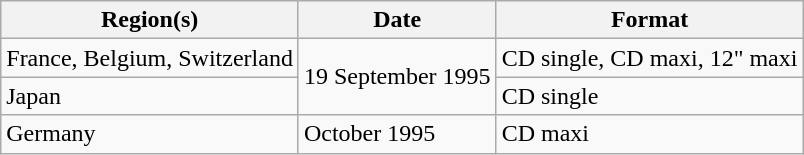<table class="wikitable">
<tr>
<th>Region(s)</th>
<th>Date</th>
<th>Format</th>
</tr>
<tr>
<td>France, Belgium, Switzerland</td>
<td rowspan="2">19 September 1995</td>
<td>CD single, CD maxi, 12" maxi</td>
</tr>
<tr>
<td>Japan</td>
<td>CD single</td>
</tr>
<tr>
<td>Germany</td>
<td>October 1995</td>
<td>CD maxi</td>
</tr>
</table>
